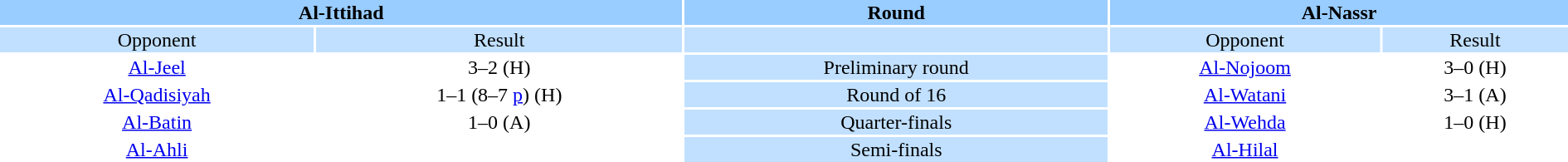<table style="width:100%; text-align:center;">
<tr style="vertical-align:top; background:#9cf;">
<th colspan=2 style="width:1*">Al-Ittihad</th>
<th><strong>Round</strong></th>
<th colspan=2 style="width:1*">Al-Nassr</th>
</tr>
<tr style="vertical-align:top; background:#c1e0ff;">
<td>Opponent</td>
<td>Result</td>
<td style="background:#c1e0ff;"></td>
<td>Opponent</td>
<td>Result</td>
</tr>
<tr>
<td><a href='#'>Al-Jeel</a></td>
<td>3–2 (H)</td>
<td style="background:#c1e0ff;">Preliminary round</td>
<td><a href='#'>Al-Nojoom</a></td>
<td>3–0 (H)</td>
</tr>
<tr>
<td><a href='#'>Al-Qadisiyah</a></td>
<td>1–1 (8–7 <a href='#'>p</a>) (H)</td>
<td style="background:#c1e0ff;">Round of 16</td>
<td><a href='#'>Al-Watani</a></td>
<td>3–1 (A)</td>
</tr>
<tr>
<td><a href='#'>Al-Batin</a></td>
<td>1–0 (A)</td>
<td style="background:#c1e0ff;">Quarter-finals</td>
<td><a href='#'>Al-Wehda</a></td>
<td>1–0 (H)</td>
</tr>
<tr>
<td rowspan=2><a href='#'>Al-Ahli</a></td>
<td></td>
<td style="background:#c1e0ff;" rowspan="1">Semi-finals</td>
<td rowspan=2><a href='#'>Al-Hilal</a></td>
<td></td>
</tr>
</table>
